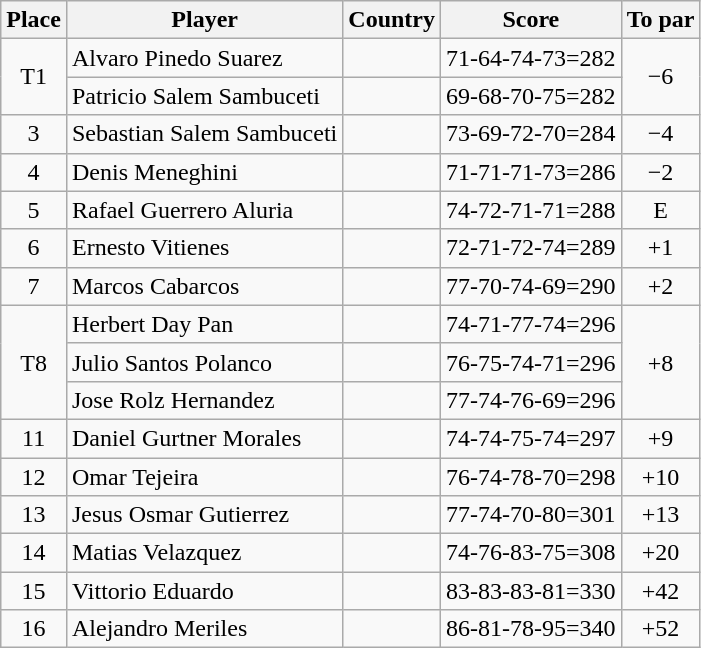<table class="wikitable">
<tr>
<th>Place</th>
<th>Player</th>
<th>Country</th>
<th>Score</th>
<th>To par</th>
</tr>
<tr>
<td rowspan="2" style="text-align:center;">T1</td>
<td>Alvaro Pinedo Suarez</td>
<td></td>
<td>71-64-74-73=282</td>
<td rowspan="2" style="text-align:center;">−6</td>
</tr>
<tr>
<td>Patricio Salem Sambuceti</td>
<td></td>
<td>69-68-70-75=282</td>
</tr>
<tr>
<td style="text-align:center;">3</td>
<td>Sebastian Salem Sambuceti</td>
<td></td>
<td>73-69-72-70=284</td>
<td style="text-align:center;">−4</td>
</tr>
<tr>
<td style="text-align:center;">4</td>
<td>Denis Meneghini</td>
<td></td>
<td>71-71-71-73=286</td>
<td style="text-align:center;">−2</td>
</tr>
<tr>
<td style="text-align:center;">5</td>
<td>Rafael Guerrero Aluria</td>
<td></td>
<td>74-72-71-71=288</td>
<td style="text-align:center;">E</td>
</tr>
<tr>
<td style="text-align:center;">6</td>
<td>Ernesto Vitienes</td>
<td></td>
<td>72-71-72-74=289</td>
<td style="text-align:center;">+1</td>
</tr>
<tr>
<td style="text-align:center;">7</td>
<td>Marcos Cabarcos</td>
<td></td>
<td>77-70-74-69=290</td>
<td style="text-align:center;">+2</td>
</tr>
<tr>
<td rowspan="3" style="text-align:center;">T8</td>
<td>Herbert Day Pan</td>
<td></td>
<td>74-71-77-74=296</td>
<td rowspan="3" style="text-align:center;">+8</td>
</tr>
<tr>
<td>Julio Santos Polanco</td>
<td></td>
<td>76-75-74-71=296</td>
</tr>
<tr>
<td>Jose Rolz Hernandez</td>
<td></td>
<td>77-74-76-69=296</td>
</tr>
<tr>
<td style="text-align:center;">11</td>
<td>Daniel Gurtner Morales</td>
<td></td>
<td>74-74-75-74=297</td>
<td style="text-align:center;">+9</td>
</tr>
<tr>
<td style="text-align:center;">12</td>
<td>Omar Tejeira</td>
<td></td>
<td>76-74-78-70=298</td>
<td style="text-align:center;">+10</td>
</tr>
<tr>
<td style="text-align:center;">13</td>
<td>Jesus Osmar Gutierrez</td>
<td></td>
<td>77-74-70-80=301</td>
<td style="text-align:center;">+13</td>
</tr>
<tr>
<td style="text-align:center;">14</td>
<td>Matias Velazquez</td>
<td></td>
<td>74-76-83-75=308</td>
<td style="text-align:center;">+20</td>
</tr>
<tr>
<td style="text-align:center;">15</td>
<td>Vittorio Eduardo</td>
<td></td>
<td>83-83-83-81=330</td>
<td style="text-align:center;">+42</td>
</tr>
<tr>
<td style="text-align:center;">16</td>
<td>Alejandro Meriles</td>
<td></td>
<td>86-81-78-95=340</td>
<td style="text-align:center;">+52</td>
</tr>
</table>
